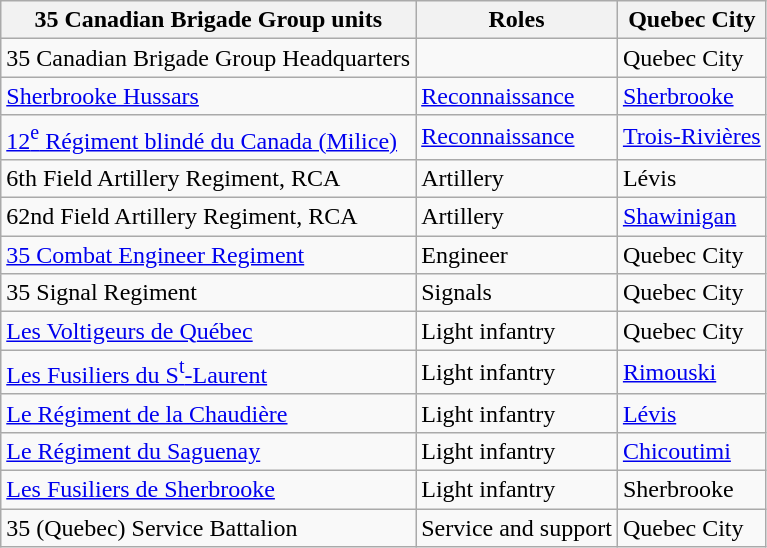<table class=wikitable>
<tr>
<th><strong>35 Canadian Brigade Group units</strong></th>
<th>Roles</th>
<th>Quebec City</th>
</tr>
<tr>
<td>35 Canadian Brigade Group Headquarters</td>
<td></td>
<td>Quebec City</td>
</tr>
<tr>
<td><a href='#'>Sherbrooke Hussars</a></td>
<td><a href='#'>Reconnaissance</a></td>
<td><a href='#'>Sherbrooke</a></td>
</tr>
<tr>
<td><a href='#'>12<sup>e</sup> Régiment blindé du Canada (Milice)</a></td>
<td><a href='#'>Reconnaissance</a></td>
<td><a href='#'>Trois-Rivières</a></td>
</tr>
<tr>
<td>6th Field Artillery Regiment, RCA</td>
<td>Artillery</td>
<td>Lévis</td>
</tr>
<tr>
<td>62nd Field Artillery Regiment, RCA</td>
<td>Artillery</td>
<td><a href='#'>Shawinigan</a></td>
</tr>
<tr>
<td><a href='#'>35 Combat Engineer Regiment</a></td>
<td>Engineer</td>
<td>Quebec City</td>
</tr>
<tr>
<td>35 Signal Regiment</td>
<td>Signals</td>
<td>Quebec City</td>
</tr>
<tr>
<td><a href='#'>Les Voltigeurs de Québec</a></td>
<td>Light infantry</td>
<td>Quebec City</td>
</tr>
<tr>
<td><a href='#'>Les Fusiliers du S<sup>t</sup>-Laurent</a></td>
<td>Light infantry</td>
<td><a href='#'>Rimouski</a></td>
</tr>
<tr>
<td><a href='#'>Le Régiment de la Chaudière</a></td>
<td>Light infantry</td>
<td><a href='#'>Lévis</a></td>
</tr>
<tr>
<td><a href='#'>Le Régiment du Saguenay</a></td>
<td>Light infantry</td>
<td><a href='#'>Chicoutimi</a></td>
</tr>
<tr>
<td><a href='#'>Les Fusiliers de Sherbrooke</a></td>
<td>Light infantry</td>
<td>Sherbrooke</td>
</tr>
<tr>
<td>35 (Quebec) Service Battalion</td>
<td>Service and support</td>
<td>Quebec City</td>
</tr>
</table>
